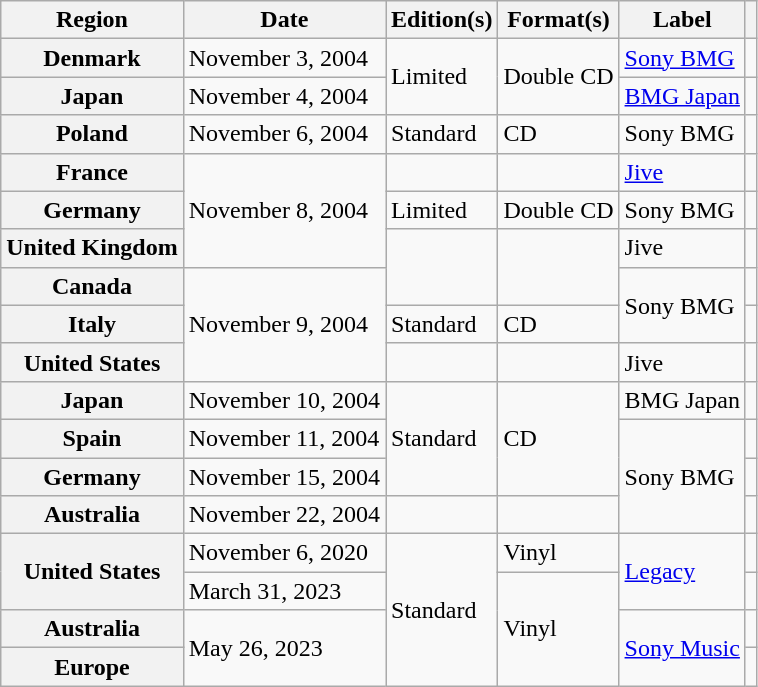<table class="wikitable plainrowheaders">
<tr>
<th scope="col">Region</th>
<th scope="col">Date</th>
<th scope="col">Edition(s)</th>
<th scope="col">Format(s)</th>
<th scope="col">Label</th>
<th scope="col"></th>
</tr>
<tr>
<th scope="row">Denmark</th>
<td>November 3, 2004</td>
<td rowspan="2">Limited</td>
<td rowspan="2">Double CD</td>
<td><a href='#'>Sony BMG</a></td>
<td align="center"></td>
</tr>
<tr>
<th scope="row">Japan</th>
<td>November 4, 2004</td>
<td><a href='#'>BMG Japan</a></td>
<td align="center"></td>
</tr>
<tr>
<th scope="row">Poland</th>
<td>November 6, 2004</td>
<td>Standard</td>
<td>CD</td>
<td>Sony BMG</td>
<td></td>
</tr>
<tr>
<th scope="row">France</th>
<td rowspan="3">November 8, 2004</td>
<td></td>
<td></td>
<td><a href='#'>Jive</a></td>
<td align="center"></td>
</tr>
<tr>
<th scope="row">Germany</th>
<td>Limited</td>
<td>Double CD</td>
<td>Sony BMG</td>
<td align="center"></td>
</tr>
<tr>
<th scope="row">United Kingdom</th>
<td rowspan="2"></td>
<td rowspan="2"></td>
<td>Jive</td>
<td align="center"></td>
</tr>
<tr>
<th scope="row">Canada</th>
<td rowspan="3">November 9, 2004</td>
<td rowspan="2">Sony BMG</td>
<td align="center"></td>
</tr>
<tr>
<th scope="row">Italy</th>
<td>Standard</td>
<td>CD</td>
<td align="center"></td>
</tr>
<tr>
<th scope="row">United States</th>
<td></td>
<td></td>
<td>Jive</td>
<td align="center"></td>
</tr>
<tr>
<th scope="row">Japan</th>
<td>November 10, 2004</td>
<td rowspan="3">Standard</td>
<td rowspan="3">CD</td>
<td>BMG Japan</td>
<td align="center"></td>
</tr>
<tr>
<th scope="row">Spain</th>
<td>November 11, 2004</td>
<td rowspan="3">Sony BMG</td>
<td align="center"></td>
</tr>
<tr>
<th scope="row">Germany</th>
<td>November 15, 2004</td>
<td align="center"></td>
</tr>
<tr>
<th scope="row">Australia</th>
<td>November 22, 2004</td>
<td></td>
<td></td>
<td></td>
</tr>
<tr>
<th scope="row" rowspan="2">United States</th>
<td>November 6, 2020</td>
<td rowspan="6">Standard</td>
<td>Vinyl </td>
<td rowspan="2"><a href='#'>Legacy</a></td>
<td align="center"></td>
</tr>
<tr>
<td>March 31, 2023</td>
<td rowspan="5">Vinyl</td>
<td align="center"></td>
</tr>
<tr>
<th scope="row">Australia</th>
<td rowspan="2">May 26, 2023</td>
<td rowspan="2"><a href='#'>Sony Music</a></td>
<td align="center"></td>
</tr>
<tr>
<th scope="row">Europe</th>
<td align="center"></td>
</tr>
</table>
